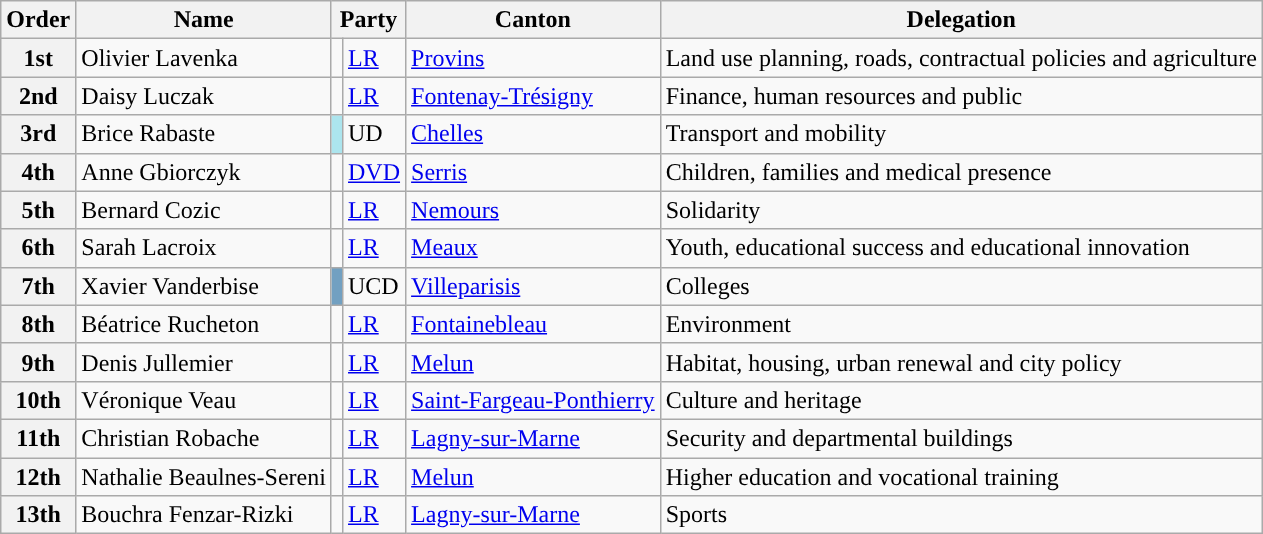<table class="wikitable sortable">
<tr>
<th>Order</th>
<th>Name</th>
<th colspan="2">Party</th>
<th>Canton</th>
<th>Delegation</th>
</tr>
<tr>
<th>1st</th>
<td>Olivier Lavenka</td>
<td style="color:inherit;background:"></td>
<td><a href='#'>LR</a></td>
<td><a href='#'>Provins</a></td>
<td>Land use planning, roads, contractual policies and agriculture</td>
</tr>
<tr>
<th>2nd</th>
<td>Daisy Luczak</td>
<td style="color:inherit;background:"></td>
<td><a href='#'>LR</a></td>
<td><a href='#'>Fontenay-Trésigny</a></td>
<td>Finance, human resources and public</td>
</tr>
<tr>
<th>3rd</th>
<td>Brice Rabaste</td>
<td style="color:inherit;background:#ACE5EE"></td>
<td>UD</td>
<td><a href='#'>Chelles</a></td>
<td>Transport and mobility</td>
</tr>
<tr>
<th>4th</th>
<td>Anne Gbiorczyk</td>
<td style="color:inherit;background:"></td>
<td><a href='#'>DVD</a></td>
<td><a href='#'>Serris</a></td>
<td>Children, families and medical presence</td>
</tr>
<tr>
<th>5th</th>
<td>Bernard Cozic</td>
<td style="color:inherit;background:"></td>
<td><a href='#'>LR</a></td>
<td><a href='#'>Nemours</a></td>
<td>Solidarity</td>
</tr>
<tr>
<th>6th</th>
<td>Sarah Lacroix</td>
<td style="color:inherit;background:"></td>
<td><a href='#'>LR</a></td>
<td><a href='#'>Meaux</a></td>
<td>Youth, educational success and educational innovation</td>
</tr>
<tr>
<th>7th</th>
<td>Xavier Vanderbise</td>
<td style="color:inherit;background:#72A0C1"></td>
<td>UCD</td>
<td><a href='#'>Villeparisis</a></td>
<td>Colleges</td>
</tr>
<tr>
<th>8th</th>
<td>Béatrice Rucheton</td>
<td style="color:inherit;background:"></td>
<td><a href='#'>LR</a></td>
<td><a href='#'>Fontainebleau</a></td>
<td>Environment</td>
</tr>
<tr>
<th>9th</th>
<td>Denis Jullemier</td>
<td style="color:inherit;background:"></td>
<td><a href='#'>LR</a></td>
<td><a href='#'>Melun</a></td>
<td>Habitat, housing, urban renewal and city policy</td>
</tr>
<tr>
<th>10th</th>
<td>Véronique Veau</td>
<td style="color:inherit;background:"></td>
<td><a href='#'>LR</a></td>
<td><a href='#'>Saint-Fargeau-Ponthierry</a></td>
<td>Culture and heritage</td>
</tr>
<tr>
<th>11th</th>
<td>Christian Robache</td>
<td style="color:inherit;background:"></td>
<td><a href='#'>LR</a></td>
<td><a href='#'>Lagny-sur-Marne</a></td>
<td>Security and departmental buildings</td>
</tr>
<tr>
<th>12th</th>
<td>Nathalie Beaulnes-Sereni</td>
<td style="color:inherit;background:"></td>
<td><a href='#'>LR</a></td>
<td><a href='#'>Melun</a></td>
<td>Higher education and vocational training</td>
</tr>
<tr>
<th>13th</th>
<td>Bouchra Fenzar-Rizki</td>
<td style="color:inherit;background:"></td>
<td><a href='#'>LR</a></td>
<td><a href='#'>Lagny-sur-Marne</a></td>
<td>Sports</td>
</tr>
</table>
